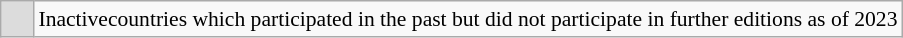<table class="wikitable" style="font-size:90%;">
<tr>
<td style="width:15px;background:#DCDCDC;"></td>
<td>Inactivecountries which participated in the past but did not participate in further editions as of 2023</td>
</tr>
</table>
